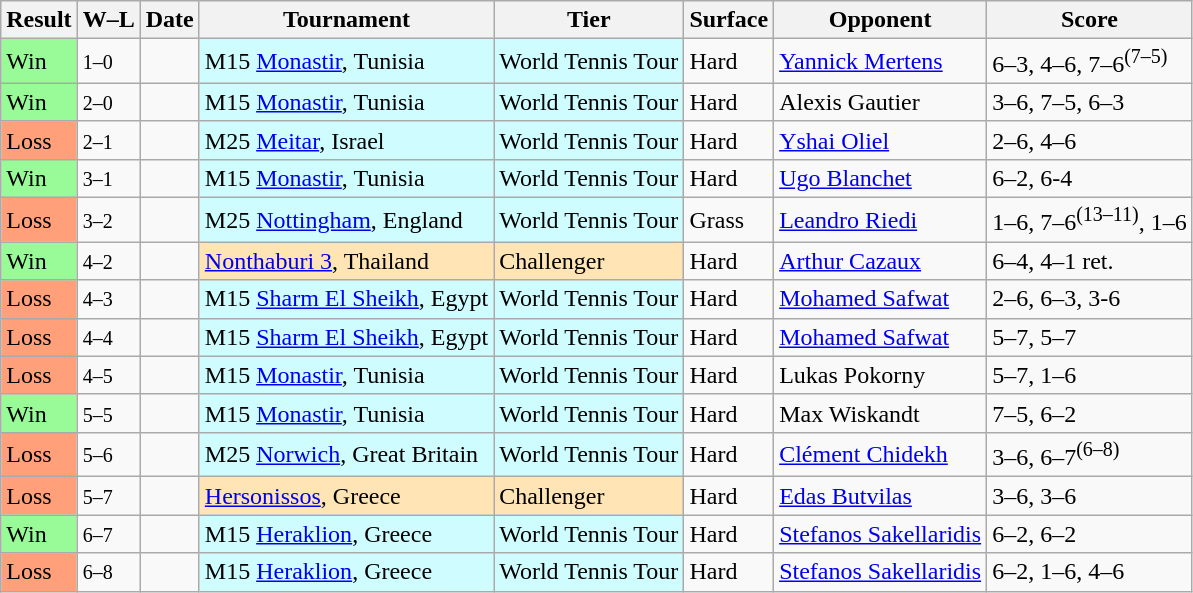<table class="sortable wikitable">
<tr>
<th>Result</th>
<th class="unsortable">W–L</th>
<th>Date</th>
<th>Tournament</th>
<th>Tier</th>
<th>Surface</th>
<th>Opponent</th>
<th class="unsortable">Score</th>
</tr>
<tr>
<td bgcolor=98FB98>Win</td>
<td><small>1–0</small></td>
<td></td>
<td style="background:#cffcff;">M15 <a href='#'>Monastir</a>, Tunisia</td>
<td style="background:#cffcff;">World Tennis Tour</td>
<td>Hard</td>
<td> <a href='#'>Yannick Mertens</a></td>
<td>6–3, 4–6, 7–6<sup>(7–5)</sup></td>
</tr>
<tr>
<td bgcolor=98FB98>Win</td>
<td><small>2–0</small></td>
<td></td>
<td style="background:#cffcff;">M15 <a href='#'>Monastir</a>, Tunisia</td>
<td style="background:#cffcff;">World Tennis Tour</td>
<td>Hard</td>
<td> Alexis Gautier</td>
<td>3–6, 7–5, 6–3</td>
</tr>
<tr>
<td bgcolor=FFA07A>Loss</td>
<td><small>2–1</small></td>
<td></td>
<td style="background:#cffcff;">M25 <a href='#'>Meitar</a>, Israel</td>
<td style="background:#cffcff;">World Tennis Tour</td>
<td>Hard</td>
<td> <a href='#'>Yshai Oliel</a></td>
<td>2–6, 4–6</td>
</tr>
<tr>
<td bgcolor=98FB98>Win</td>
<td><small>3–1</small></td>
<td></td>
<td style="background:#cffcff;">M15 <a href='#'>Monastir</a>, Tunisia</td>
<td style="background:#cffcff;">World Tennis Tour</td>
<td>Hard</td>
<td> <a href='#'>Ugo Blanchet</a></td>
<td>6–2, 6-4</td>
</tr>
<tr>
<td bgcolor=FFA07A>Loss</td>
<td><small>3–2</small></td>
<td></td>
<td style="background:#cffcff;">M25 <a href='#'>Nottingham</a>, England</td>
<td style="background:#cffcff;">World Tennis Tour</td>
<td>Grass</td>
<td> <a href='#'>Leandro Riedi</a></td>
<td>1–6, 7–6<sup>(13–11)</sup>, 1–6</td>
</tr>
<tr>
<td bgcolor=98FB98>Win</td>
<td><small>4–2</small></td>
<td><a href='#'></a></td>
<td style="background:moccasin;"><a href='#'>Nonthaburi 3</a>, Thailand</td>
<td style="background:moccasin;">Challenger</td>
<td>Hard</td>
<td> <a href='#'>Arthur Cazaux</a></td>
<td>6–4, 4–1 ret.</td>
</tr>
<tr>
<td bgcolor=FFA07A>Loss</td>
<td><small>4–3</small></td>
<td></td>
<td style="background:#cffcff;">M15 <a href='#'>Sharm El Sheikh</a>, Egypt</td>
<td style="background:#cffcff;">World Tennis Tour</td>
<td>Hard</td>
<td> <a href='#'>Mohamed Safwat</a></td>
<td>2–6, 6–3, 3-6</td>
</tr>
<tr>
<td bgcolor=FFA07A>Loss</td>
<td><small>4–4</small></td>
<td></td>
<td style="background:#cffcff;">M15 <a href='#'>Sharm El Sheikh</a>, Egypt</td>
<td style="background:#cffcff;">World Tennis Tour</td>
<td>Hard</td>
<td> <a href='#'>Mohamed Safwat</a></td>
<td>5–7, 5–7</td>
</tr>
<tr>
<td bgcolor=FFA07A>Loss</td>
<td><small>4–5</small></td>
<td></td>
<td style="background:#cffcff;">M15 <a href='#'>Monastir</a>, Tunisia</td>
<td style="background:#cffcff;">World Tennis Tour</td>
<td>Hard</td>
<td> Lukas Pokorny</td>
<td>5–7, 1–6</td>
</tr>
<tr>
<td bgcolor=98FB98>Win</td>
<td><small>5–5</small></td>
<td></td>
<td style="background:#cffcff;">M15 <a href='#'>Monastir</a>, Tunisia</td>
<td style="background:#cffcff;">World Tennis Tour</td>
<td>Hard</td>
<td> Max Wiskandt</td>
<td>7–5, 6–2</td>
</tr>
<tr>
<td bgcolor=FFA07A>Loss</td>
<td><small>5–6</small></td>
<td></td>
<td style="background:#cffcff;">M25 <a href='#'>Norwich</a>, Great Britain</td>
<td style="background:#cffcff;">World Tennis Tour</td>
<td>Hard</td>
<td> <a href='#'>Clément Chidekh</a></td>
<td>3–6, 6–7<sup>(6–8)</sup></td>
</tr>
<tr>
<td bgcolor= FFA07A>Loss</td>
<td><small>5–7</small></td>
<td><a href='#'></a></td>
<td style="background:moccasin;"><a href='#'>Hersonissos</a>, Greece</td>
<td style="background:moccasin;">Challenger</td>
<td>Hard</td>
<td> <a href='#'>Edas Butvilas</a></td>
<td>3–6, 3–6</td>
</tr>
<tr>
<td bgcolor=98FB98>Win</td>
<td><small>6–7</small></td>
<td></td>
<td style="background:#cffcff;">M15 <a href='#'>Heraklion</a>, Greece</td>
<td style="background:#cffcff;">World Tennis Tour</td>
<td>Hard</td>
<td> <a href='#'>Stefanos Sakellaridis</a></td>
<td>6–2, 6–2</td>
</tr>
<tr>
<td bgcolor=FFA07A>Loss</td>
<td><small>6–8</small></td>
<td></td>
<td style="background:#cffcff;">M15 <a href='#'>Heraklion</a>, Greece</td>
<td style="background:#cffcff;">World Tennis Tour</td>
<td>Hard</td>
<td> <a href='#'>Stefanos Sakellaridis</a></td>
<td>6–2, 1–6, 4–6</td>
</tr>
</table>
